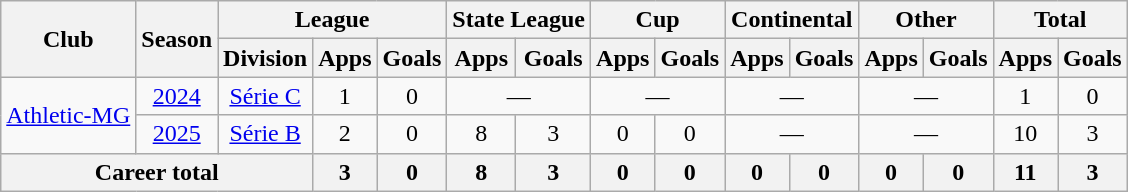<table class="wikitable" style="text-align:center;">
<tr>
<th rowspan="2">Club</th>
<th rowspan="2">Season</th>
<th colspan="3">League</th>
<th colspan="2">State League</th>
<th colspan="2">Cup</th>
<th colspan="2">Continental</th>
<th colspan="2">Other</th>
<th colspan="2">Total</th>
</tr>
<tr>
<th>Division</th>
<th>Apps</th>
<th>Goals</th>
<th>Apps</th>
<th>Goals</th>
<th>Apps</th>
<th>Goals</th>
<th>Apps</th>
<th>Goals</th>
<th>Apps</th>
<th>Goals</th>
<th>Apps</th>
<th>Goals</th>
</tr>
<tr>
<td rowspan="2"><a href='#'>Athletic-MG</a></td>
<td><a href='#'>2024</a></td>
<td><a href='#'>Série C</a></td>
<td>1</td>
<td>0</td>
<td colspan="2">—</td>
<td colspan="2">—</td>
<td colspan="2">—</td>
<td colspan="2">—</td>
<td>1</td>
<td>0</td>
</tr>
<tr>
<td><a href='#'>2025</a></td>
<td><a href='#'>Série B</a></td>
<td>2</td>
<td>0</td>
<td>8</td>
<td>3</td>
<td>0</td>
<td>0</td>
<td colspan="2">—</td>
<td colspan="2">—</td>
<td>10</td>
<td>3</td>
</tr>
<tr>
<th colspan="3">Career total</th>
<th>3</th>
<th>0</th>
<th>8</th>
<th>3</th>
<th>0</th>
<th>0</th>
<th>0</th>
<th>0</th>
<th>0</th>
<th>0</th>
<th>11</th>
<th>3</th>
</tr>
</table>
